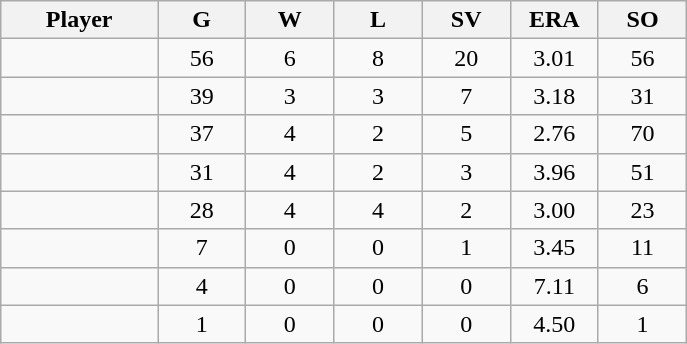<table class="wikitable sortable">
<tr>
<th bgcolor="#DDDDFF" width="16%">Player</th>
<th bgcolor="#DDDDFF" width="9%">G</th>
<th bgcolor="#DDDDFF" width="9%">W</th>
<th bgcolor="#DDDDFF" width="9%">L</th>
<th bgcolor="#DDDDFF" width="9%">SV</th>
<th bgcolor="#DDDDFF" width="9%">ERA</th>
<th bgcolor="#DDDDFF" width="9%">SO</th>
</tr>
<tr align="center">
<td></td>
<td>56</td>
<td>6</td>
<td>8</td>
<td>20</td>
<td>3.01</td>
<td>56</td>
</tr>
<tr align="center">
<td></td>
<td>39</td>
<td>3</td>
<td>3</td>
<td>7</td>
<td>3.18</td>
<td>31</td>
</tr>
<tr align=center>
<td></td>
<td>37</td>
<td>4</td>
<td>2</td>
<td>5</td>
<td>2.76</td>
<td>70</td>
</tr>
<tr align="center">
<td></td>
<td>31</td>
<td>4</td>
<td>2</td>
<td>3</td>
<td>3.96</td>
<td>51</td>
</tr>
<tr align="center">
<td></td>
<td>28</td>
<td>4</td>
<td>4</td>
<td>2</td>
<td>3.00</td>
<td>23</td>
</tr>
<tr align="center">
<td></td>
<td>7</td>
<td>0</td>
<td>0</td>
<td>1</td>
<td>3.45</td>
<td>11</td>
</tr>
<tr align="center">
<td></td>
<td>4</td>
<td>0</td>
<td>0</td>
<td>0</td>
<td>7.11</td>
<td>6</td>
</tr>
<tr align="center">
<td></td>
<td>1</td>
<td>0</td>
<td>0</td>
<td>0</td>
<td>4.50</td>
<td>1</td>
</tr>
</table>
